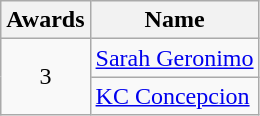<table class="wikitable" style="text-align:center">
<tr>
<th scope="col">Awards</th>
<th scope="col">Name</th>
</tr>
<tr>
<td rowspan=2>3</td>
<td align=left><a href='#'>Sarah Geronimo</a></td>
</tr>
<tr>
<td align=left><a href='#'>KC Concepcion</a></td>
</tr>
</table>
